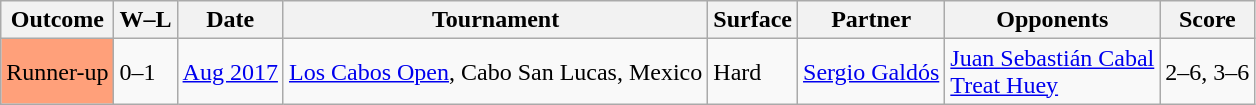<table class="sortable wikitable">
<tr>
<th>Outcome</th>
<th>W–L</th>
<th>Date</th>
<th>Tournament</th>
<th>Surface</th>
<th>Partner</th>
<th>Opponents</th>
<th>Score</th>
</tr>
<tr>
<td bgcolor=FFA07A>Runner-up</td>
<td>0–1</td>
<td><a href='#'>Aug 2017</a></td>
<td><a href='#'>Los Cabos Open</a>, Cabo San Lucas, Mexico</td>
<td>Hard</td>
<td> <a href='#'>Sergio Galdós</a></td>
<td> <a href='#'>Juan Sebastián Cabal</a><br> <a href='#'>Treat Huey</a></td>
<td>2–6, 3–6</td>
</tr>
</table>
